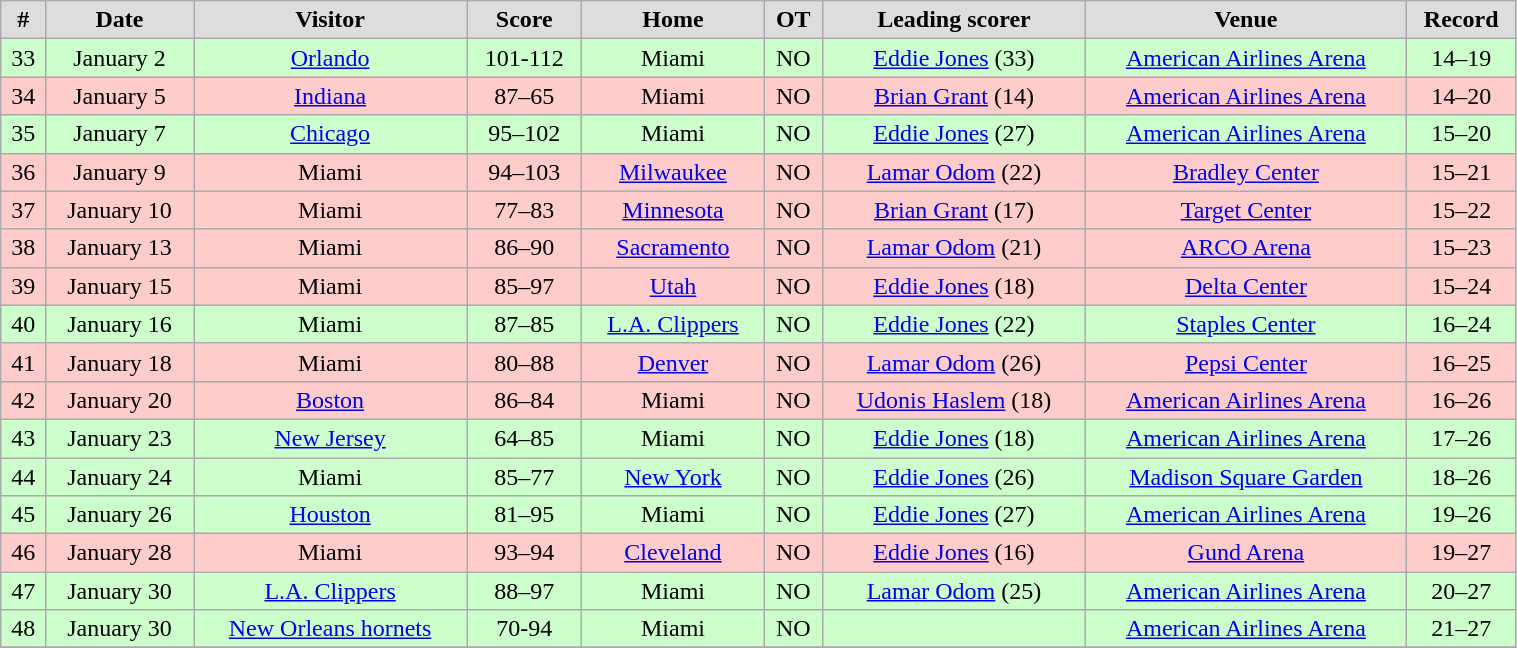<table class="wikitable" width="80%">
<tr align="center"  bgcolor="#dddddd">
<td><strong>#</strong></td>
<td><strong>Date</strong></td>
<td><strong>Visitor</strong></td>
<td><strong>Score</strong></td>
<td><strong>Home</strong></td>
<td><strong>OT</strong></td>
<td><strong>Leading scorer</strong></td>
<td><strong>Venue</strong></td>
<td><strong>Record</strong></td>
</tr>
<tr align="center" bgcolor="#ccffcc">
<td>33</td>
<td>January 2</td>
<td><a href='#'>Orlando</a></td>
<td>101-112</td>
<td>Miami</td>
<td>NO</td>
<td><a href='#'>Eddie Jones</a> (33)</td>
<td><a href='#'>American Airlines Arena</a></td>
<td>14–19</td>
</tr>
<tr align="center" bgcolor="#ffcccc">
<td>34</td>
<td>January 5</td>
<td><a href='#'>Indiana</a></td>
<td>87–65</td>
<td>Miami</td>
<td>NO</td>
<td><a href='#'>Brian Grant</a> (14)</td>
<td><a href='#'>American Airlines Arena</a></td>
<td>14–20</td>
</tr>
<tr align="center" bgcolor="#ccffcc">
<td>35</td>
<td>January 7</td>
<td><a href='#'>Chicago</a></td>
<td>95–102</td>
<td>Miami</td>
<td>NO</td>
<td><a href='#'>Eddie Jones</a> (27)</td>
<td><a href='#'>American Airlines Arena</a></td>
<td>15–20</td>
</tr>
<tr align="center" bgcolor="#ffcccc">
<td>36</td>
<td>January 9</td>
<td>Miami</td>
<td>94–103</td>
<td><a href='#'>Milwaukee</a></td>
<td>NO</td>
<td><a href='#'>Lamar Odom</a> (22)</td>
<td><a href='#'>Bradley Center</a></td>
<td>15–21</td>
</tr>
<tr align="center" bgcolor="#ffcccc">
<td>37</td>
<td>January 10</td>
<td>Miami</td>
<td>77–83</td>
<td><a href='#'>Minnesota</a></td>
<td>NO</td>
<td><a href='#'>Brian Grant</a> (17)</td>
<td><a href='#'>Target Center</a></td>
<td>15–22</td>
</tr>
<tr align="center" bgcolor="#ffcccc">
<td>38</td>
<td>January 13</td>
<td>Miami</td>
<td>86–90</td>
<td><a href='#'>Sacramento</a></td>
<td>NO</td>
<td><a href='#'>Lamar Odom</a> (21)</td>
<td><a href='#'>ARCO Arena</a></td>
<td>15–23</td>
</tr>
<tr align="center" bgcolor="#ffcccc">
<td>39</td>
<td>January 15</td>
<td>Miami</td>
<td>85–97</td>
<td><a href='#'>Utah</a></td>
<td>NO</td>
<td><a href='#'>Eddie Jones</a> (18)</td>
<td><a href='#'>Delta Center</a></td>
<td>15–24</td>
</tr>
<tr align="center" bgcolor="#ccffcc">
<td>40</td>
<td>January 16</td>
<td>Miami</td>
<td>87–85</td>
<td><a href='#'>L.A. Clippers</a></td>
<td>NO</td>
<td><a href='#'>Eddie Jones</a> (22)</td>
<td><a href='#'>Staples Center</a></td>
<td>16–24</td>
</tr>
<tr align="center" bgcolor="#ffcccc">
<td>41</td>
<td>January 18</td>
<td>Miami</td>
<td>80–88</td>
<td><a href='#'>Denver</a></td>
<td>NO</td>
<td><a href='#'>Lamar Odom</a> (26)</td>
<td><a href='#'>Pepsi Center</a></td>
<td>16–25</td>
</tr>
<tr align="center" bgcolor="#ffcccc">
<td>42</td>
<td>January 20</td>
<td><a href='#'>Boston</a></td>
<td>86–84</td>
<td>Miami</td>
<td>NO</td>
<td><a href='#'>Udonis Haslem</a> (18)</td>
<td><a href='#'>American Airlines Arena</a></td>
<td>16–26</td>
</tr>
<tr align="center" bgcolor="#ccffcc">
<td>43</td>
<td>January 23</td>
<td><a href='#'>New Jersey</a></td>
<td>64–85</td>
<td>Miami</td>
<td>NO</td>
<td><a href='#'>Eddie Jones</a> (18)</td>
<td><a href='#'>American Airlines Arena</a></td>
<td>17–26</td>
</tr>
<tr align="center" bgcolor="#ccffcc">
<td>44</td>
<td>January 24</td>
<td>Miami</td>
<td>85–77</td>
<td><a href='#'>New York</a></td>
<td>NO</td>
<td><a href='#'>Eddie Jones</a> (26)</td>
<td><a href='#'>Madison Square Garden</a></td>
<td>18–26</td>
</tr>
<tr align="center" bgcolor="#ccffcc">
<td>45</td>
<td>January 26</td>
<td><a href='#'>Houston</a></td>
<td>81–95</td>
<td>Miami</td>
<td>NO</td>
<td><a href='#'>Eddie Jones</a> (27)</td>
<td><a href='#'>American Airlines Arena</a></td>
<td>19–26</td>
</tr>
<tr align="center" bgcolor="#ffcccc">
<td>46</td>
<td>January 28</td>
<td>Miami</td>
<td>93–94</td>
<td><a href='#'>Cleveland</a></td>
<td>NO</td>
<td><a href='#'>Eddie Jones</a> (16)</td>
<td><a href='#'>Gund Arena</a></td>
<td>19–27</td>
</tr>
<tr align="center" bgcolor="#ccffcc">
<td>47</td>
<td>January 30</td>
<td><a href='#'>L.A. Clippers</a></td>
<td>88–97</td>
<td>Miami</td>
<td>NO</td>
<td><a href='#'>Lamar Odom</a> (25)</td>
<td><a href='#'>American Airlines Arena</a></td>
<td>20–27</td>
</tr>
<tr align="center" bgcolor="#ccffcc">
<td>48</td>
<td>January 30</td>
<td><a href='#'>New Orleans hornets</a></td>
<td>70-94</td>
<td>Miami</td>
<td>NO</td>
<td></td>
<td><a href='#'>American Airlines Arena</a></td>
<td>21–27</td>
</tr>
<tr align="center">
</tr>
</table>
